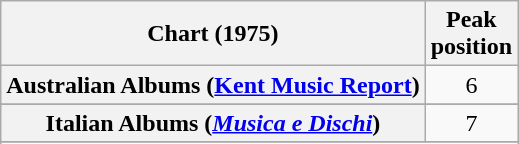<table class="wikitable sortable plainrowheaders">
<tr>
<th scope="col">Chart (1975)</th>
<th scope="col">Peak<br>position</th>
</tr>
<tr>
<th scope="row">Australian Albums (<a href='#'>Kent Music Report</a>)</th>
<td align="center">6</td>
</tr>
<tr>
</tr>
<tr>
</tr>
<tr>
<th scope="row">Italian Albums (<em><a href='#'>Musica e Dischi</a></em>)</th>
<td align="center">7</td>
</tr>
<tr>
</tr>
<tr>
</tr>
<tr>
</tr>
<tr>
</tr>
</table>
